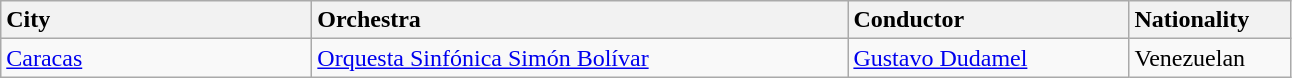<table class="wikitable">
<tr>
<td style="width: 200px; background: #f2f2f2"><strong>City</strong></td>
<td style="width: 350px; background: #f2f2f2"><strong>Orchestra</strong></td>
<td style="width: 180px; background: #f2f2f2"><strong>Conductor</strong></td>
<td style="width: 100px; background: #f2f2f2"><strong>Nationality</strong></td>
</tr>
<tr>
<td><a href='#'>Caracas</a></td>
<td><a href='#'>Orquesta Sinfónica Simón Bolívar</a></td>
<td><a href='#'>Gustavo Dudamel</a></td>
<td>Venezuelan</td>
</tr>
</table>
